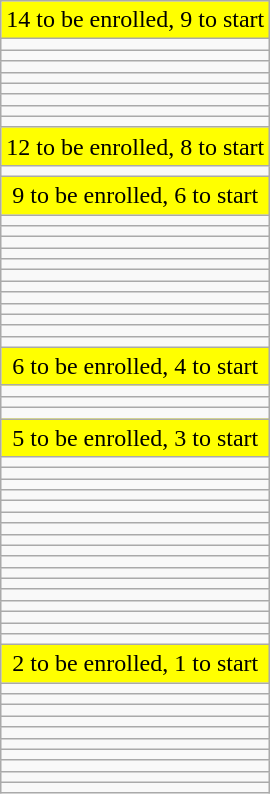<table class="wikitable">
<tr>
<td bgcolor="#ffff00" align=center>14 to be enrolled, 9 to start</td>
</tr>
<tr>
<td></td>
</tr>
<tr>
<td></td>
</tr>
<tr>
<td></td>
</tr>
<tr>
<td></td>
</tr>
<tr>
<td></td>
</tr>
<tr>
<td></td>
</tr>
<tr>
<td></td>
</tr>
<tr>
<td></td>
</tr>
<tr>
<td bgcolor="#ffff00" align=center>12 to be enrolled, 8 to start</td>
</tr>
<tr>
<td></td>
</tr>
<tr>
<td bgcolor="#ffff00" align=center>9 to be enrolled, 6 to start</td>
</tr>
<tr>
<td></td>
</tr>
<tr>
<td></td>
</tr>
<tr>
<td></td>
</tr>
<tr>
<td></td>
</tr>
<tr>
<td></td>
</tr>
<tr>
<td></td>
</tr>
<tr>
<td></td>
</tr>
<tr>
<td></td>
</tr>
<tr>
<td></td>
</tr>
<tr>
<td></td>
</tr>
<tr>
<td></td>
</tr>
<tr>
<td></td>
</tr>
<tr>
<td bgcolor="#ffff00" align=center>6 to be enrolled, 4 to start</td>
</tr>
<tr>
<td></td>
</tr>
<tr>
<td></td>
</tr>
<tr>
<td></td>
</tr>
<tr>
<td bgcolor="#ffff00" align=center>5 to be enrolled, 3 to start</td>
</tr>
<tr>
<td></td>
</tr>
<tr>
<td></td>
</tr>
<tr>
<td></td>
</tr>
<tr>
<td></td>
</tr>
<tr>
<td></td>
</tr>
<tr>
<td></td>
</tr>
<tr>
<td></td>
</tr>
<tr>
<td></td>
</tr>
<tr>
<td></td>
</tr>
<tr>
<td></td>
</tr>
<tr>
<td></td>
</tr>
<tr>
<td></td>
</tr>
<tr>
<td></td>
</tr>
<tr>
<td></td>
</tr>
<tr>
<td></td>
</tr>
<tr>
<td></td>
</tr>
<tr>
<td></td>
</tr>
<tr>
<td bgcolor="#ffff00" align=center>2 to be enrolled, 1 to start</td>
</tr>
<tr>
<td></td>
</tr>
<tr>
<td></td>
</tr>
<tr>
<td></td>
</tr>
<tr>
<td></td>
</tr>
<tr>
<td></td>
</tr>
<tr>
<td></td>
</tr>
<tr>
<td></td>
</tr>
<tr>
<td></td>
</tr>
<tr>
<td></td>
</tr>
<tr>
<td></td>
</tr>
</table>
